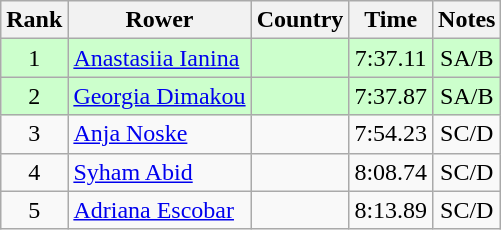<table class="wikitable" style="text-align:center">
<tr>
<th>Rank</th>
<th>Rower</th>
<th>Country</th>
<th>Time</th>
<th>Notes</th>
</tr>
<tr bgcolor=ccffcc>
<td>1</td>
<td align="left"><a href='#'>Anastasiia Ianina</a></td>
<td align="left"></td>
<td>7:37.11</td>
<td>SA/B</td>
</tr>
<tr bgcolor=ccffcc>
<td>2</td>
<td align="left"><a href='#'>Georgia Dimakou</a></td>
<td align="left"></td>
<td>7:37.87</td>
<td>SA/B</td>
</tr>
<tr>
<td>3</td>
<td align="left"><a href='#'>Anja Noske</a></td>
<td align="left"></td>
<td>7:54.23</td>
<td>SC/D</td>
</tr>
<tr>
<td>4</td>
<td align="left"><a href='#'>Syham Abid</a></td>
<td align="left"></td>
<td>8:08.74</td>
<td>SC/D</td>
</tr>
<tr>
<td>5</td>
<td align="left"><a href='#'>Adriana Escobar</a></td>
<td align="left"></td>
<td>8:13.89</td>
<td>SC/D</td>
</tr>
</table>
